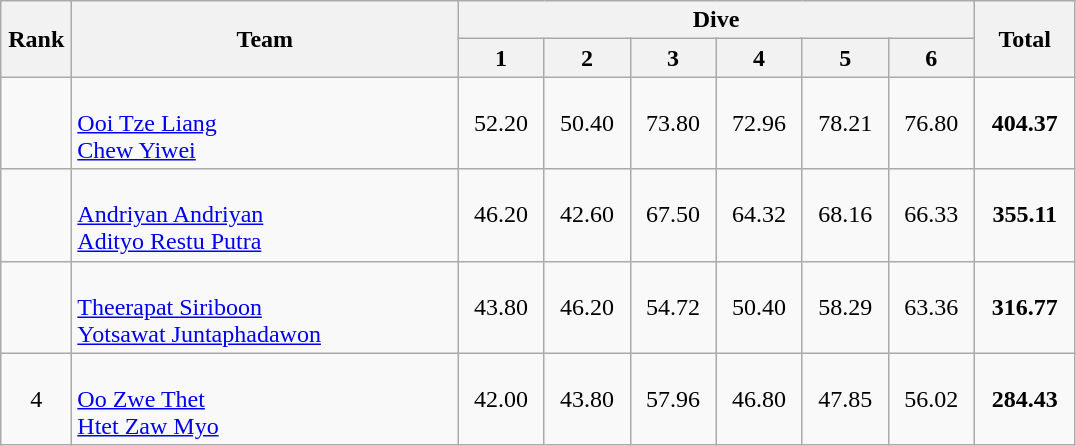<table class=wikitable style="text-align:center">
<tr>
<th rowspan="2" width=40>Rank</th>
<th rowspan="2" width=250>Team</th>
<th colspan="6">Dive</th>
<th rowspan="2" width=60>Total</th>
</tr>
<tr>
<th width=50>1</th>
<th width=50>2</th>
<th width=50>3</th>
<th width=50>4</th>
<th width=50>5</th>
<th width=50>6</th>
</tr>
<tr>
<td></td>
<td align=left><br> <a href='#'>Ooi Tze Liang</a> <br> <a href='#'>Chew Yiwei</a></td>
<td>52.20</td>
<td>50.40</td>
<td>73.80</td>
<td>72.96</td>
<td>78.21</td>
<td>76.80</td>
<td><strong>404.37</strong></td>
</tr>
<tr>
<td></td>
<td align=left><br> <a href='#'>Andriyan Andriyan</a> <br> <a href='#'>Adityo Restu Putra</a></td>
<td>46.20</td>
<td>42.60</td>
<td>67.50</td>
<td>64.32</td>
<td>68.16</td>
<td>66.33</td>
<td><strong>355.11</strong></td>
</tr>
<tr>
<td></td>
<td align=left><br> <a href='#'>Theerapat Siriboon</a> <br> <a href='#'>Yotsawat Juntaphadawon</a></td>
<td>43.80</td>
<td>46.20</td>
<td>54.72</td>
<td>50.40</td>
<td>58.29</td>
<td>63.36</td>
<td><strong>316.77</strong></td>
</tr>
<tr>
<td>4</td>
<td align=left><br> <a href='#'>Oo Zwe Thet</a> <br> <a href='#'>Htet Zaw Myo</a></td>
<td>42.00</td>
<td>43.80</td>
<td>57.96</td>
<td>46.80</td>
<td>47.85</td>
<td>56.02</td>
<td><strong>284.43</strong></td>
</tr>
</table>
